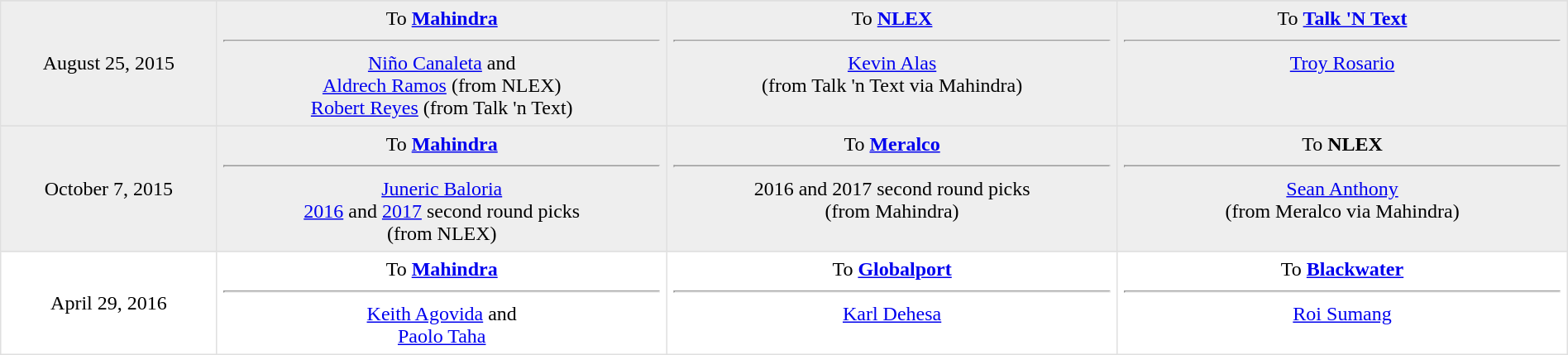<table border=1 style="border-collapse:collapse; text-align: center; width: 100%" bordercolor="#DFDFDF"  cellpadding="5">
<tr>
</tr>
<tr bgcolor="eeeeee">
<td style="width:12%">August 25, 2015</td>
<td style="width:25%" valign="top">To <strong><a href='#'>Mahindra</a></strong><hr><a href='#'>Niño Canaleta</a> and<br><a href='#'>Aldrech Ramos</a> (from NLEX)<br><a href='#'>Robert Reyes</a> (from Talk 'n Text)</td>
<td style="width:25%" valign="top">To <strong><a href='#'>NLEX</a></strong><hr><a href='#'>Kevin Alas</a><br>(from Talk 'n Text via Mahindra)</td>
<td style="width:25%" valign="top">To <strong><a href='#'>Talk 'N Text</a></strong><hr><a href='#'>Troy Rosario</a></td>
</tr>
<tr>
</tr>
<tr bgcolor="eeeeee">
<td style="width:12%">October 7, 2015</td>
<td style="width:25%" valign="top">To <strong><a href='#'>Mahindra</a></strong><hr><a href='#'>Juneric Baloria</a><br><a href='#'>2016</a> and <a href='#'>2017</a> second round picks<br>(from NLEX)</td>
<td style="width:25%" valign="top">To <strong><a href='#'>Meralco</a></strong><hr> 2016 and 2017 second round picks <br>(from Mahindra)</td>
<td style="width:25%" valign="top">To <strong>NLEX</strong><hr><a href='#'>Sean Anthony</a><br>(from Meralco via Mahindra)</td>
</tr>
<tr>
<td style="width:12%">April 29, 2016</td>
<td style="width:25%" valign="top">To <strong><a href='#'>Mahindra</a></strong><hr><a href='#'>Keith Agovida</a> and<br><a href='#'>Paolo Taha</a></td>
<td style="width:25%" valign="top">To <strong><a href='#'>Globalport</a></strong><hr><a href='#'>Karl Dehesa</a></td>
<td style="width:25%" valign="top">To <strong><a href='#'>Blackwater</a></strong><hr><a href='#'>Roi Sumang</a></td>
</tr>
</table>
